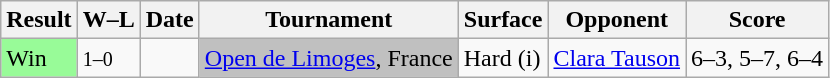<table class="sortable wikitable">
<tr>
<th>Result</th>
<th class="unsortable">W–L</th>
<th>Date</th>
<th>Tournament</th>
<th>Surface</th>
<th>Opponent</th>
<th class="unsortable">Score</th>
</tr>
<tr>
<td bgcolor=98fb98>Win</td>
<td><small>1–0</small></td>
<td><a href='#'></a></td>
<td bgcolor=silver><a href='#'>Open de Limoges</a>, France</td>
<td>Hard (i)</td>
<td> <a href='#'>Clara Tauson</a></td>
<td>6–3, 5–7, 6–4</td>
</tr>
</table>
